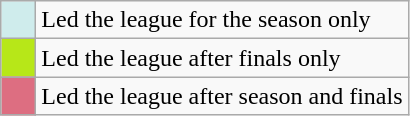<table class="wikitable">
<tr>
<td style="background:#CFECEC; width:1em"></td>
<td>Led the league for the season only</td>
</tr>
<tr>
<td style="background:#b7e718; width:1em"></td>
<td>Led the league after finals only</td>
</tr>
<tr>
<td style="background:#DD6E81; width:1em"></td>
<td>Led the league after season and finals</td>
</tr>
</table>
